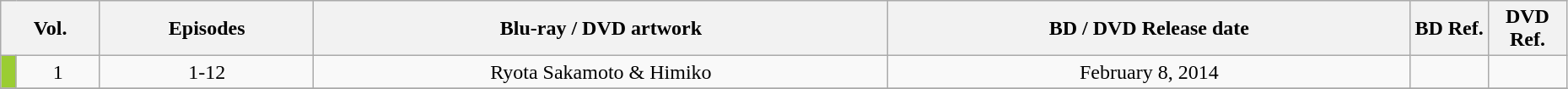<table class="wikitable" style="text-align: center; width: 98%;">
<tr>
<th colspan="2">Vol.</th>
<th>Episodes</th>
<th>Blu-ray / DVD artwork</th>
<th>BD / DVD Release date</th>
<th width="5%">BD Ref.</th>
<th width="5%">DVD Ref.</th>
</tr>
<tr>
<td width="1%" style="background: YellowGreen;"></td>
<td>1</td>
<td>1-12</td>
<td>Ryota Sakamoto & Himiko</td>
<td>February 8, 2014</td>
<td></td>
<td></td>
</tr>
<tr>
</tr>
</table>
